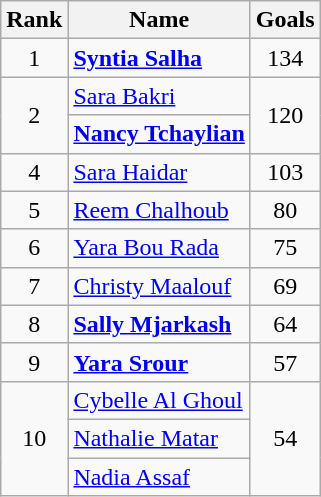<table class="wikitable sortable" style="text-align:center">
<tr>
<th>Rank</th>
<th>Name</th>
<th>Goals</th>
</tr>
<tr>
<td>1</td>
<td align="left"> <strong><a href='#'>Syntia Salha</a></strong></td>
<td>134</td>
</tr>
<tr>
<td rowspan="2">2</td>
<td align="left"> <a href='#'>Sara Bakri</a></td>
<td rowspan="2">120</td>
</tr>
<tr>
<td align="left"> <strong><a href='#'>Nancy Tchaylian</a></strong></td>
</tr>
<tr>
<td>4</td>
<td align="left"> <a href='#'>Sara Haidar</a></td>
<td>103</td>
</tr>
<tr>
<td>5</td>
<td align="left"> <a href='#'>Reem Chalhoub</a></td>
<td>80</td>
</tr>
<tr>
<td>6</td>
<td align="left"> <a href='#'>Yara Bou Rada</a></td>
<td>75</td>
</tr>
<tr>
<td>7</td>
<td align="left"> <a href='#'>Christy Maalouf</a></td>
<td>69</td>
</tr>
<tr>
<td>8</td>
<td align="left"> <strong><a href='#'>Sally Mjarkash</a></strong></td>
<td>64</td>
</tr>
<tr>
<td>9</td>
<td align="left"> <strong><a href='#'>Yara Srour</a></strong></td>
<td>57</td>
</tr>
<tr>
<td rowspan="3">10</td>
<td align="left"> <a href='#'>Cybelle Al Ghoul</a></td>
<td rowspan="3">54</td>
</tr>
<tr>
<td align="left"> <a href='#'>Nathalie Matar</a></td>
</tr>
<tr>
<td align="left"> <a href='#'>Nadia Assaf</a></td>
</tr>
</table>
